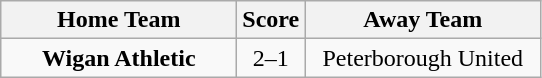<table class="wikitable" style="text-align:center">
<tr>
<th width=150>Home Team</th>
<th width=20>Score</th>
<th width=150>Away Team</th>
</tr>
<tr>
<td><strong>Wigan Athletic</strong></td>
<td>2–1</td>
<td>Peterborough United</td>
</tr>
</table>
